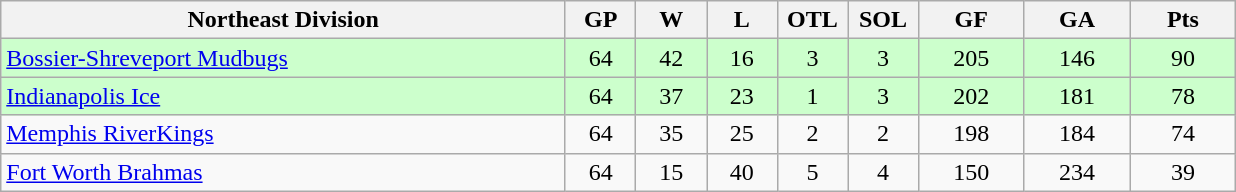<table class="wikitable">
<tr>
<th width="40%" bgcolor="#e0e0e0">Northeast Division</th>
<th width="5%" bgcolor="#e0e0e0">GP</th>
<th width="5%" bgcolor="#e0e0e0">W</th>
<th width="5%" bgcolor="#e0e0e0">L</th>
<th width="5%" bgcolor="#e0e0e0">OTL</th>
<th width="5%" bgcolor="#e0e0e0">SOL</th>
<th width="7.5%" bgcolor="#e0e0e0">GF</th>
<th width="7.5%" bgcolor="#e0e0e0">GA</th>
<th width="7.5%" bgcolor="#e0e0e0">Pts</th>
</tr>
<tr align="center" bgcolor="#CCFFCC">
<td align="left"><a href='#'>Bossier-Shreveport Mudbugs</a></td>
<td>64</td>
<td>42</td>
<td>16</td>
<td>3</td>
<td>3</td>
<td>205</td>
<td>146</td>
<td>90</td>
</tr>
<tr align="center" bgcolor="#CCFFCC">
<td align="left"><a href='#'>Indianapolis Ice</a></td>
<td>64</td>
<td>37</td>
<td>23</td>
<td>1</td>
<td>3</td>
<td>202</td>
<td>181</td>
<td>78</td>
</tr>
<tr align="center">
<td align="left"><a href='#'>Memphis RiverKings</a></td>
<td>64</td>
<td>35</td>
<td>25</td>
<td>2</td>
<td>2</td>
<td>198</td>
<td>184</td>
<td>74</td>
</tr>
<tr align="center">
<td align="left"><a href='#'>Fort Worth Brahmas</a></td>
<td>64</td>
<td>15</td>
<td>40</td>
<td>5</td>
<td>4</td>
<td>150</td>
<td>234</td>
<td>39</td>
</tr>
</table>
